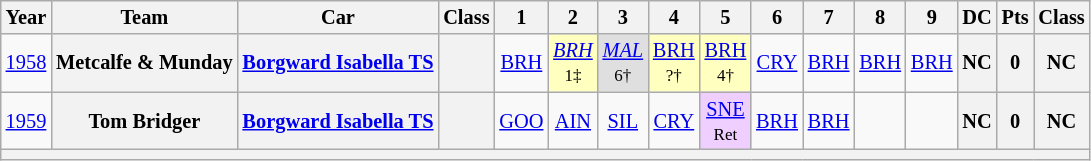<table class="wikitable" style="text-align:center; font-size:85%">
<tr>
<th>Year</th>
<th>Team</th>
<th>Car</th>
<th>Class</th>
<th>1</th>
<th>2</th>
<th>3</th>
<th>4</th>
<th>5</th>
<th>6</th>
<th>7</th>
<th>8</th>
<th>9</th>
<th>DC</th>
<th>Pts</th>
<th>Class</th>
</tr>
<tr>
<td><a href='#'>1958</a></td>
<th>Metcalfe & Munday</th>
<th><a href='#'>Borgward Isabella TS</a></th>
<th><span></span></th>
<td><a href='#'>BRH</a></td>
<td style="background:#FFFFBF;"><em><a href='#'>BRH</a></em><br><small>1‡</small></td>
<td style="background:#DFDFDF;"><em><a href='#'>MAL</a></em><br><small>6†</small></td>
<td style="background:#FFFFBF;"><a href='#'>BRH</a><br><small>?†</small></td>
<td style="background:#FFFFBF;"><a href='#'>BRH</a><br><small>4†</small></td>
<td><a href='#'>CRY</a></td>
<td><a href='#'>BRH</a></td>
<td><a href='#'>BRH</a></td>
<td><a href='#'>BRH</a></td>
<th>NC</th>
<th>0</th>
<th>NC</th>
</tr>
<tr>
<td><a href='#'>1959</a></td>
<th>Tom Bridger</th>
<th><a href='#'>Borgward Isabella TS</a></th>
<th><span></span></th>
<td><a href='#'>GOO</a></td>
<td><a href='#'>AIN</a></td>
<td><a href='#'>SIL</a></td>
<td><a href='#'>CRY</a></td>
<td style="background:#EFCFFF;"><a href='#'>SNE</a><br><small>Ret</small></td>
<td><a href='#'>BRH</a></td>
<td><a href='#'>BRH</a></td>
<td></td>
<td></td>
<th>NC</th>
<th>0</th>
<th>NC</th>
</tr>
<tr>
<th colspan="16"></th>
</tr>
</table>
